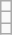<table class="wikitable">
<tr>
<td></td>
</tr>
<tr>
<td></td>
</tr>
<tr>
<td></td>
</tr>
</table>
